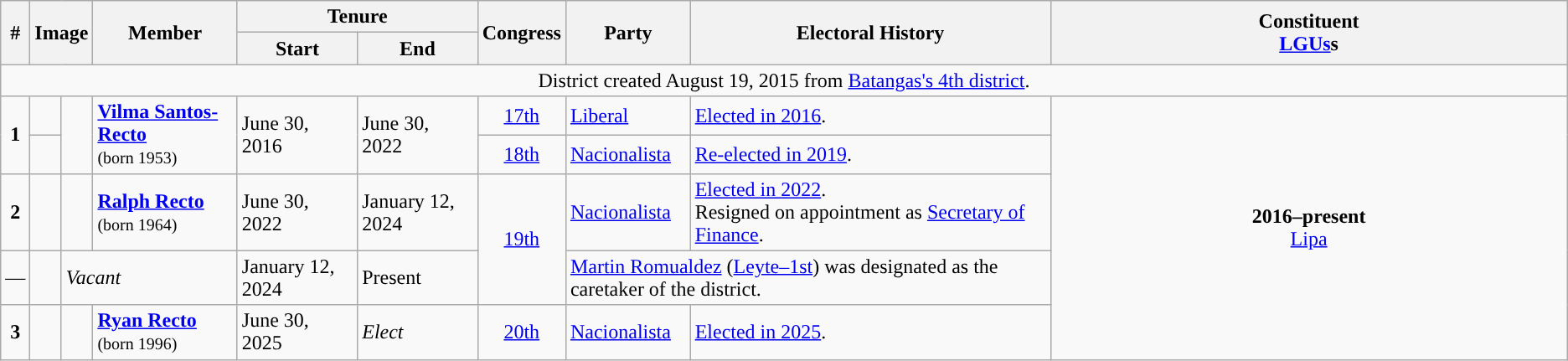<table class="wikitable">
<tr>
<th rowspan="2">#</th>
<th rowspan=2 colspan=2>Image</th>
<th rowspan="2">Member</th>
<th colspan="2">Tenure</th>
<th rowspan="2">Congress</th>
<th rowspan="2">Party</th>
<th rowspan="2">Electoral History</th>
<th rowspan="2" width="33%">Constituent<br><a href='#'>LGUs</a>s</th>
</tr>
<tr>
<th>Start</th>
<th>End</th>
</tr>
<tr>
<td colspan="10" style="text-align:center;">District created August 19, 2015 from <a href='#'>Batangas's 4th district</a>.</td>
</tr>
<tr>
<td rowspan="2" style="text-align:center;"><strong>1</strong></td>
<td style="color:inherit;background:"></td>
<td rowspan="2"></td>
<td rowspan="2"><a href='#'><strong>Vilma Santos-Recto</strong></a><br><small>(born 1953)</small></td>
<td rowspan="2">June 30, 2016</td>
<td rowspan="2">June 30, 2022</td>
<td style="text-align:center;"><a href='#'>17th</a></td>
<td><a href='#'>Liberal</a></td>
<td><a href='#'>Elected in 2016</a>.</td>
<td rowspan="5" style="text-align:center;"><strong>2016–present</strong><br><a href='#'>Lipa</a></td>
</tr>
<tr>
<td style="color:inherit;background:"></td>
<td style="text-align:center;"><a href='#'>18th</a></td>
<td><a href='#'>Nacionalista</a></td>
<td><a href='#'>Re-elected in 2019</a>.</td>
</tr>
<tr>
<td style="text-align:center;"><strong>2</strong></td>
<td style="color:inherit;background:"></td>
<td></td>
<td><strong><a href='#'>Ralph Recto</a></strong><br><small>(born 1964)</small></td>
<td>June 30, 2022</td>
<td>January 12, 2024</td>
<td style="text-align:center;" rowspan="2"><a href='#'>19th</a></td>
<td><a href='#'>Nacionalista</a></td>
<td><a href='#'>Elected in 2022</a>.<br>Resigned on appointment as <a href='#'>Secretary of Finance</a>.</td>
</tr>
<tr>
<td style="text-align:center;">—</td>
<td></td>
<td colspan=2><em>Vacant</em></td>
<td>January 12, 2024</td>
<td>Present</td>
<td colspan="2"><a href='#'>Martin Romualdez</a> (<a href='#'>Leyte–1st</a>) was designated as the caretaker of the district.</td>
</tr>
<tr>
<td style="text-align:center;"><strong>3</strong></td>
<td style="color:inherit;background:"></td>
<td></td>
<td><strong><a href='#'>Ryan Recto</a></strong><br><small>(born 1996)</small></td>
<td>June 30, 2025</td>
<td><em>Elect</em></td>
<td style="text-align:center;" rowspan="2"><a href='#'>20th</a></td>
<td><a href='#'>Nacionalista</a></td>
<td><a href='#'>Elected in 2025</a>.</td>
</tr>
</table>
